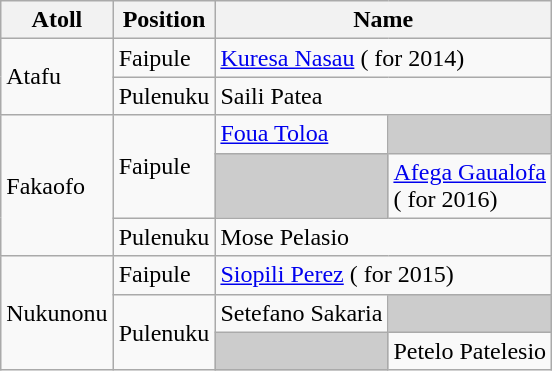<table class="wikitable">
<tr>
<th>Atoll</th>
<th>Position</th>
<th colspan=2>Name</th>
</tr>
<tr>
<td rowspan=2>Atafu</td>
<td>Faipule</td>
<td colspan=2><a href='#'>Kuresa Nasau</a> ( for 2014)</td>
</tr>
<tr>
<td>Pulenuku</td>
<td colspan=2>Saili Patea</td>
</tr>
<tr>
<td rowspan=3>Fakaofo</td>
<td rowspan=2>Faipule</td>
<td><a href='#'>Foua Toloa</a></td>
<td bgcolor="#CCCCCC"></td>
</tr>
<tr>
<td bgcolor="#CCCCCC"></td>
<td><a href='#'>Afega Gaualofa</a><br>( for 2016)</td>
</tr>
<tr>
<td>Pulenuku</td>
<td colspan=2>Mose Pelasio</td>
</tr>
<tr>
<td rowspan=3>Nukunonu</td>
<td>Faipule</td>
<td colspan=2><a href='#'>Siopili Perez</a> ( for 2015)</td>
</tr>
<tr>
<td rowspan=2>Pulenuku</td>
<td>Setefano Sakaria</td>
<td bgcolor="#CCCCCC"></td>
</tr>
<tr>
<td bgcolor="#CCCCCC"></td>
<td>Petelo Patelesio</td>
</tr>
</table>
